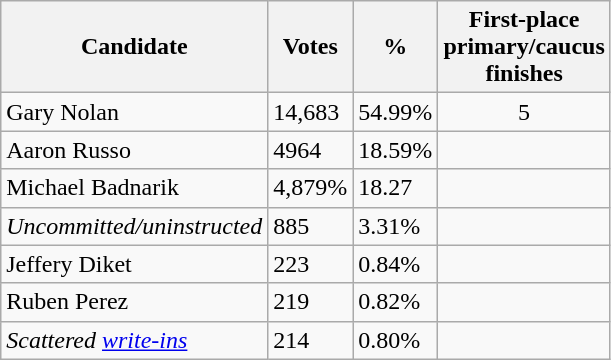<table class="wikitable">
<tr>
<th>Candidate</th>
<th>Votes</th>
<th>%</th>
<th>First-place<br>primary/caucus<br>finishes</th>
</tr>
<tr>
<td>Gary Nolan</td>
<td>14,683</td>
<td>54.99%</td>
<td style=text-align:center>5</td>
</tr>
<tr>
<td>Aaron Russo</td>
<td>4964</td>
<td>18.59%</td>
<td></td>
</tr>
<tr>
<td>Michael Badnarik</td>
<td>4,879%</td>
<td>18.27</td>
<td></td>
</tr>
<tr>
<td><em>Uncommitted/uninstructed</em></td>
<td>885</td>
<td>3.31%</td>
<td></td>
</tr>
<tr>
<td>Jeffery Diket</td>
<td>223</td>
<td>0.84%</td>
<td></td>
</tr>
<tr>
<td>Ruben Perez</td>
<td>219</td>
<td>0.82%</td>
<td></td>
</tr>
<tr>
<td><em>Scattered <a href='#'>write-ins</a></em></td>
<td>214</td>
<td>0.80%</td>
<td></td>
</tr>
</table>
